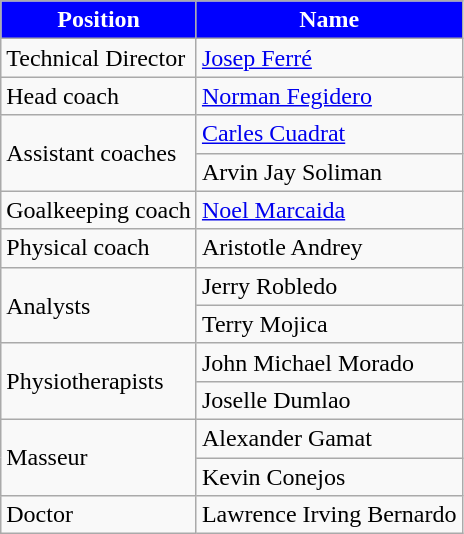<table class="wikitable">
<tr>
<th style="color:#FFFFFF;background:#0000FF">Position</th>
<th style="color:#FFFFFF;background:#0000FF">Name</th>
</tr>
<tr>
<td>Technical Director</td>
<td> <a href='#'>Josep Ferré</a></td>
</tr>
<tr>
<td>Head coach</td>
<td> <a href='#'>Norman Fegidero</a></td>
</tr>
<tr>
<td rowspan="2">Assistant coaches</td>
<td> <a href='#'>Carles Cuadrat</a></td>
</tr>
<tr>
<td> Arvin Jay Soliman</td>
</tr>
<tr>
<td>Goalkeeping coach</td>
<td> <a href='#'>Noel Marcaida</a></td>
</tr>
<tr>
<td>Physical coach</td>
<td> Aristotle Andrey</td>
</tr>
<tr>
<td rowspan="2">Analysts</td>
<td> Jerry Robledo</td>
</tr>
<tr>
<td> Terry Mojica</td>
</tr>
<tr>
<td rowspan="2">Physiotherapists</td>
<td> John Michael Morado</td>
</tr>
<tr>
<td> Joselle Dumlao</td>
</tr>
<tr>
<td rowspan="2">Masseur</td>
<td> Alexander Gamat</td>
</tr>
<tr>
<td> Kevin Conejos</td>
</tr>
<tr>
<td>Doctor</td>
<td> Lawrence Irving Bernardo</td>
</tr>
</table>
